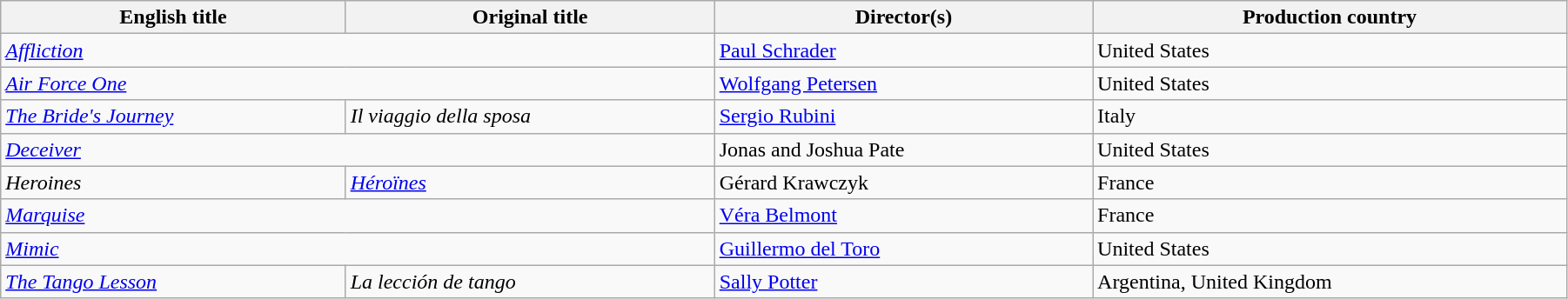<table class="wikitable" width="95%">
<tr>
<th>English title</th>
<th>Original title</th>
<th>Director(s)</th>
<th>Production country</th>
</tr>
<tr>
<td colspan="2"><em><a href='#'>Affliction</a></em></td>
<td><a href='#'>Paul Schrader</a></td>
<td>United States</td>
</tr>
<tr>
<td colspan="2"><em><a href='#'>Air Force One</a></em></td>
<td><a href='#'>Wolfgang Petersen</a></td>
<td>United States</td>
</tr>
<tr>
<td><em><a href='#'>The Bride's Journey</a></em></td>
<td><em>Il viaggio della sposa</em></td>
<td><a href='#'>Sergio Rubini</a></td>
<td>Italy</td>
</tr>
<tr>
<td colspan="2"><em><a href='#'>Deceiver</a></em></td>
<td>Jonas and Joshua Pate</td>
<td>United States</td>
</tr>
<tr>
<td><em>Heroines </em></td>
<td><em><a href='#'>Héroïnes</a></em></td>
<td>Gérard Krawczyk</td>
<td>France</td>
</tr>
<tr>
<td colspan="2"><em><a href='#'>Marquise</a></em></td>
<td><a href='#'>Véra Belmont</a></td>
<td>France</td>
</tr>
<tr>
<td colspan="2"><em><a href='#'>Mimic</a></em></td>
<td><a href='#'>Guillermo del Toro</a></td>
<td>United States</td>
</tr>
<tr>
<td><em><a href='#'>The Tango Lesson</a></em></td>
<td><em>La lección de tango</em></td>
<td><a href='#'>Sally Potter</a></td>
<td>Argentina, United Kingdom</td>
</tr>
</table>
